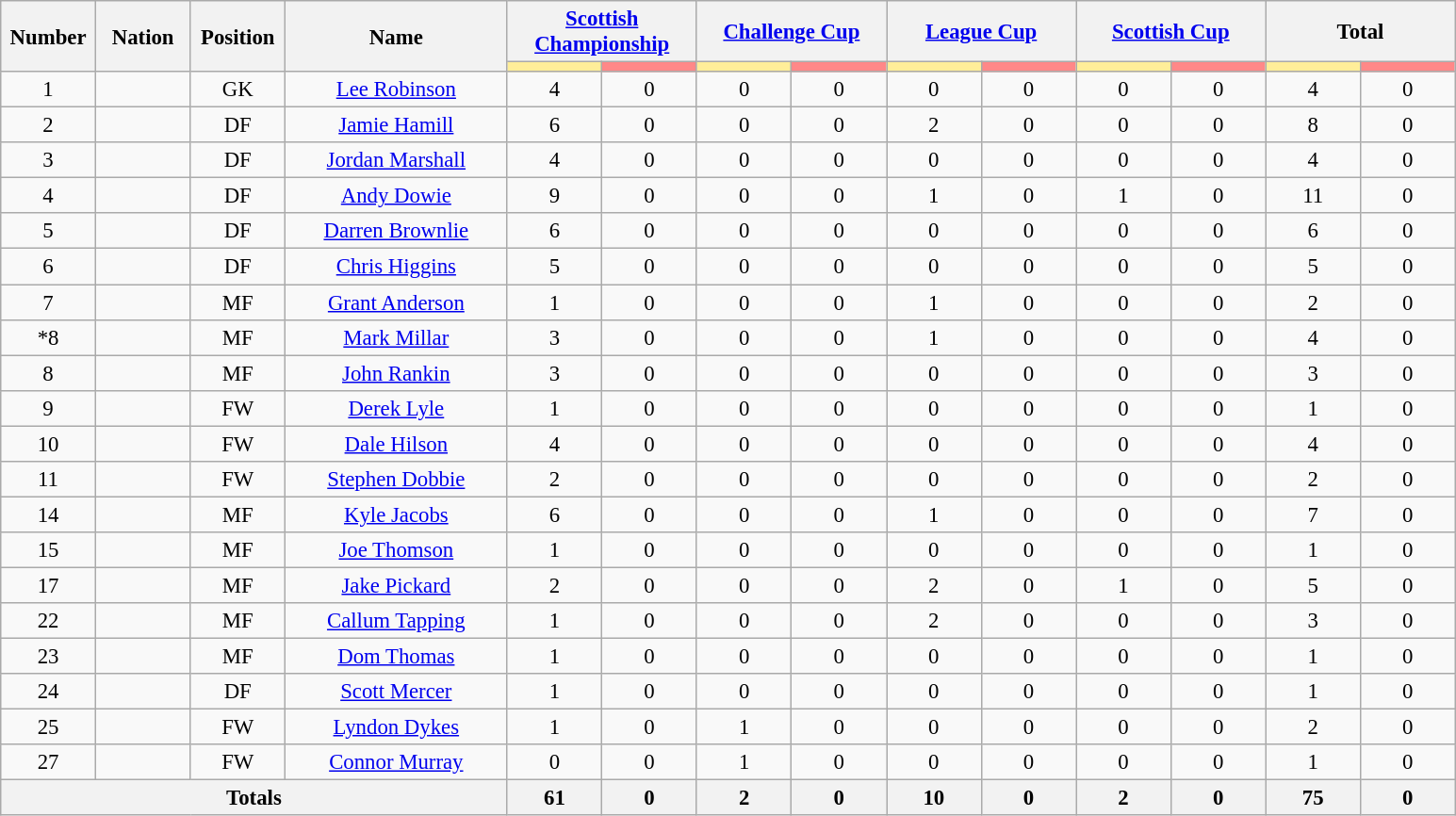<table class="wikitable" style="font-size: 95%; text-align: center;">
<tr>
<th rowspan=2 width=60>Number</th>
<th rowspan=2 width=60>Nation</th>
<th rowspan=2 width=60>Position</th>
<th rowspan=2 width=150>Name</th>
<th colspan=2><a href='#'>Scottish Championship</a></th>
<th colspan=2><a href='#'>Challenge Cup</a></th>
<th colspan=2><a href='#'>League Cup</a></th>
<th colspan=2><a href='#'>Scottish Cup</a></th>
<th colspan=2>Total</th>
</tr>
<tr>
<th style="width:60px; background:#fe9;"></th>
<th style="width:60px; background:#ff8888;"></th>
<th style="width:60px; background:#fe9;"></th>
<th style="width:60px; background:#ff8888;"></th>
<th style="width:60px; background:#fe9;"></th>
<th style="width:60px; background:#ff8888;"></th>
<th style="width:60px; background:#fe9;"></th>
<th style="width:60px; background:#ff8888;"></th>
<th style="width:60px; background:#fe9;"></th>
<th style="width:60px; background:#ff8888;"></th>
</tr>
<tr>
<td>1</td>
<td></td>
<td>GK</td>
<td><a href='#'>Lee Robinson</a></td>
<td>4</td>
<td>0</td>
<td>0</td>
<td>0</td>
<td>0</td>
<td>0</td>
<td>0</td>
<td>0</td>
<td>4</td>
<td>0</td>
</tr>
<tr>
<td>2</td>
<td></td>
<td>DF</td>
<td><a href='#'>Jamie Hamill</a></td>
<td>6</td>
<td>0</td>
<td>0</td>
<td>0</td>
<td>2</td>
<td>0</td>
<td>0</td>
<td>0</td>
<td>8</td>
<td>0</td>
</tr>
<tr>
<td>3</td>
<td></td>
<td>DF</td>
<td><a href='#'>Jordan Marshall</a></td>
<td>4</td>
<td>0</td>
<td>0</td>
<td>0</td>
<td>0</td>
<td>0</td>
<td>0</td>
<td>0</td>
<td>4</td>
<td>0</td>
</tr>
<tr>
<td>4</td>
<td></td>
<td>DF</td>
<td><a href='#'>Andy Dowie</a></td>
<td>9</td>
<td>0</td>
<td>0</td>
<td>0</td>
<td>1</td>
<td>0</td>
<td>1</td>
<td>0</td>
<td>11</td>
<td>0</td>
</tr>
<tr>
<td>5</td>
<td></td>
<td>DF</td>
<td><a href='#'>Darren Brownlie</a></td>
<td>6</td>
<td>0</td>
<td>0</td>
<td>0</td>
<td>0</td>
<td>0</td>
<td>0</td>
<td>0</td>
<td>6</td>
<td>0</td>
</tr>
<tr>
<td>6</td>
<td></td>
<td>DF</td>
<td><a href='#'>Chris Higgins</a></td>
<td>5</td>
<td>0</td>
<td>0</td>
<td>0</td>
<td>0</td>
<td>0</td>
<td>0</td>
<td>0</td>
<td>5</td>
<td>0</td>
</tr>
<tr>
<td>7</td>
<td></td>
<td>MF</td>
<td><a href='#'>Grant Anderson</a></td>
<td>1</td>
<td>0</td>
<td>0</td>
<td>0</td>
<td>1</td>
<td>0</td>
<td>0</td>
<td>0</td>
<td>2</td>
<td>0</td>
</tr>
<tr>
<td>*8</td>
<td></td>
<td>MF</td>
<td><a href='#'>Mark Millar</a></td>
<td>3</td>
<td>0</td>
<td>0</td>
<td>0</td>
<td>1</td>
<td>0</td>
<td>0</td>
<td>0</td>
<td>4</td>
<td>0</td>
</tr>
<tr>
<td>8</td>
<td></td>
<td>MF</td>
<td><a href='#'>John Rankin</a></td>
<td>3</td>
<td>0</td>
<td>0</td>
<td>0</td>
<td>0</td>
<td>0</td>
<td>0</td>
<td>0</td>
<td>3</td>
<td>0</td>
</tr>
<tr>
<td>9</td>
<td></td>
<td>FW</td>
<td><a href='#'>Derek Lyle</a></td>
<td>1</td>
<td>0</td>
<td>0</td>
<td>0</td>
<td>0</td>
<td>0</td>
<td>0</td>
<td>0</td>
<td>1</td>
<td>0</td>
</tr>
<tr>
<td>10</td>
<td></td>
<td>FW</td>
<td><a href='#'>Dale Hilson</a></td>
<td>4</td>
<td>0</td>
<td>0</td>
<td>0</td>
<td>0</td>
<td>0</td>
<td>0</td>
<td>0</td>
<td>4</td>
<td>0</td>
</tr>
<tr>
<td>11</td>
<td></td>
<td>FW</td>
<td><a href='#'>Stephen Dobbie</a></td>
<td>2</td>
<td>0</td>
<td>0</td>
<td>0</td>
<td>0</td>
<td>0</td>
<td>0</td>
<td>0</td>
<td>2</td>
<td>0</td>
</tr>
<tr>
<td>14</td>
<td></td>
<td>MF</td>
<td><a href='#'>Kyle Jacobs</a></td>
<td>6</td>
<td>0</td>
<td>0</td>
<td>0</td>
<td>1</td>
<td>0</td>
<td>0</td>
<td>0</td>
<td>7</td>
<td>0</td>
</tr>
<tr>
<td>15</td>
<td></td>
<td>MF</td>
<td><a href='#'>Joe Thomson</a></td>
<td>1</td>
<td>0</td>
<td>0</td>
<td>0</td>
<td>0</td>
<td>0</td>
<td>0</td>
<td>0</td>
<td>1</td>
<td>0</td>
</tr>
<tr>
<td>17</td>
<td></td>
<td>MF</td>
<td><a href='#'>Jake Pickard</a></td>
<td>2</td>
<td>0</td>
<td>0</td>
<td>0</td>
<td>2</td>
<td>0</td>
<td>1</td>
<td>0</td>
<td>5</td>
<td>0</td>
</tr>
<tr>
<td>22</td>
<td></td>
<td>MF</td>
<td><a href='#'>Callum Tapping</a></td>
<td>1</td>
<td>0</td>
<td>0</td>
<td>0</td>
<td>2</td>
<td>0</td>
<td>0</td>
<td>0</td>
<td>3</td>
<td>0</td>
</tr>
<tr>
<td>23</td>
<td></td>
<td>MF</td>
<td><a href='#'>Dom Thomas</a></td>
<td>1</td>
<td>0</td>
<td>0</td>
<td>0</td>
<td>0</td>
<td>0</td>
<td>0</td>
<td>0</td>
<td>1</td>
<td>0</td>
</tr>
<tr>
<td>24</td>
<td></td>
<td>DF</td>
<td><a href='#'>Scott Mercer</a></td>
<td>1</td>
<td>0</td>
<td>0</td>
<td>0</td>
<td>0</td>
<td>0</td>
<td>0</td>
<td>0</td>
<td>1</td>
<td>0</td>
</tr>
<tr>
<td>25</td>
<td></td>
<td>FW</td>
<td><a href='#'>Lyndon Dykes</a></td>
<td>1</td>
<td>0</td>
<td>1</td>
<td>0</td>
<td>0</td>
<td>0</td>
<td>0</td>
<td>0</td>
<td>2</td>
<td>0</td>
</tr>
<tr>
<td>27</td>
<td></td>
<td>FW</td>
<td><a href='#'>Connor Murray</a></td>
<td>0</td>
<td>0</td>
<td>1</td>
<td>0</td>
<td>0</td>
<td>0</td>
<td>0</td>
<td>0</td>
<td>1</td>
<td>0</td>
</tr>
<tr>
<th colspan=4>Totals</th>
<th>61</th>
<th>0</th>
<th>2</th>
<th>0</th>
<th>10</th>
<th>0</th>
<th>2</th>
<th>0</th>
<th>75</th>
<th>0</th>
</tr>
</table>
